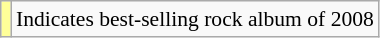<table class="wikitable" style="font-size:90%;">
<tr>
<td style="background-color:#FFFF99"></td>
<td>Indicates best-selling rock album of 2008</td>
</tr>
</table>
